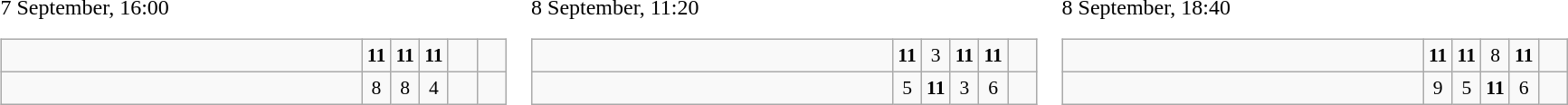<table>
<tr>
<td>7 September, 16:00<br><table class="wikitable" style="text-align:center; font-size:90%;">
<tr>
<td style="width:18em; text-align:left;"><strong></strong></td>
<td style="width:1em"><strong>11</strong></td>
<td style="width:1em"><strong>11</strong></td>
<td style="width:1em"><strong>11</strong></td>
<td style="width:1em"></td>
<td style="width:1em"></td>
</tr>
<tr>
<td style="text-align:left;"></td>
<td>8</td>
<td>8</td>
<td>4</td>
<td></td>
<td></td>
</tr>
</table>
</td>
<td>8 September, 11:20<br><table class="wikitable" style="text-align:center; font-size:90%;">
<tr>
<td style="width:18em; text-align:left;"><strong></strong></td>
<td style="width:1em"><strong>11</strong></td>
<td style="width:1em">3</td>
<td style="width:1em"><strong>11</strong></td>
<td style="width:1em"><strong>11</strong></td>
<td style="width:1em"></td>
</tr>
<tr>
<td style="text-align:left;"></td>
<td>5</td>
<td><strong>11</strong></td>
<td>3</td>
<td>6</td>
<td></td>
</tr>
</table>
</td>
<td>8 September, 18:40<br><table class="wikitable" style="text-align:center; font-size:90%;">
<tr>
<td style="width:18em; text-align:left;"><strong></strong></td>
<td style="width:1em"><strong>11</strong></td>
<td style="width:1em"><strong>11</strong></td>
<td style="width:1em">8</td>
<td style="width:1em"><strong>11</strong></td>
<td style="width:1em"></td>
</tr>
<tr>
<td style="text-align:left;"></td>
<td>9</td>
<td>5</td>
<td><strong>11</strong></td>
<td>6</td>
<td></td>
</tr>
</table>
</td>
</tr>
</table>
